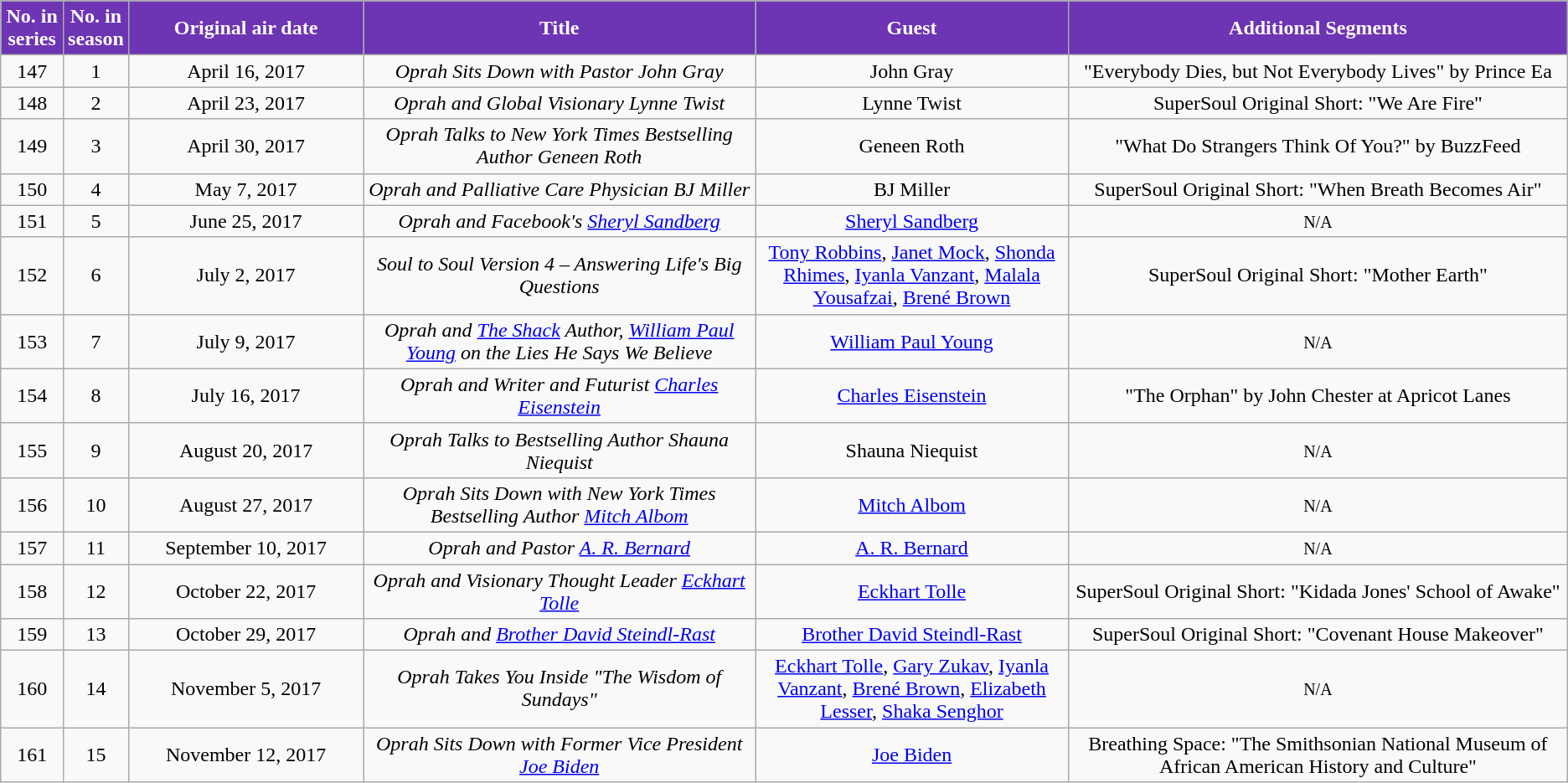<table class="wikitable plainrowheaders" style="text-align:center;">
<tr>
<th scope="col" style="background-color: #6D34B3; color: #FFFFFF;" width=4%>No. in<br>series</th>
<th scope="col" style="background-color: #6D34B3; color: #FFFFFF;" width=4%>No. in<br>season</th>
<th scope="col" style="background-color: #6D34B3; color: #FFFFFF;" width=15%>Original air date</th>
<th scope="col" style="background-color: #6D34B3; color: #FFFFFF;" width=25%>Title</th>
<th scope="col" style="background-color: #6D34B3; color: #FFFFFF;" width=20%>Guest</th>
<th scope="col" style="background-color: #6D34B3; color: #FFFFFF;">Additional Segments</th>
</tr>
<tr>
<td>147</td>
<td>1</td>
<td>April 16, 2017</td>
<td><em>Oprah Sits Down with Pastor John Gray</em></td>
<td>John Gray</td>
<td>"Everybody Dies, but Not Everybody Lives" by Prince Ea</td>
</tr>
<tr>
<td>148</td>
<td>2</td>
<td>April 23, 2017</td>
<td><em>Oprah and Global Visionary Lynne Twist</em></td>
<td>Lynne Twist</td>
<td>SuperSoul Original Short: "We Are Fire"</td>
</tr>
<tr>
<td>149</td>
<td>3</td>
<td>April 30, 2017</td>
<td><em>Oprah Talks to New York Times Bestselling Author Geneen Roth</em></td>
<td>Geneen Roth</td>
<td>"What Do Strangers Think Of You?" by BuzzFeed</td>
</tr>
<tr>
<td>150</td>
<td>4</td>
<td>May 7, 2017</td>
<td><em>Oprah and Palliative Care Physician BJ Miller</em></td>
<td>BJ Miller</td>
<td>SuperSoul Original Short: "When Breath Becomes Air"</td>
</tr>
<tr>
<td>151</td>
<td>5</td>
<td>June 25, 2017</td>
<td><em>Oprah and Facebook's <a href='#'>Sheryl Sandberg</a></em></td>
<td><a href='#'>Sheryl Sandberg</a></td>
<td><span><small>N/A</small></span></td>
</tr>
<tr>
<td>152</td>
<td>6</td>
<td>July 2, 2017</td>
<td><em>Soul to Soul Version 4 – Answering Life's Big Questions</em></td>
<td><a href='#'>Tony Robbins</a>, <a href='#'>Janet Mock</a>, <a href='#'>Shonda Rhimes</a>, <a href='#'>Iyanla Vanzant</a>, <a href='#'>Malala Yousafzai</a>, <a href='#'>Brené Brown</a></td>
<td>SuperSoul Original Short: "Mother Earth"</td>
</tr>
<tr>
<td>153</td>
<td>7</td>
<td>July 9, 2017</td>
<td><em>Oprah and <a href='#'>The Shack</a> Author, <a href='#'>William Paul Young</a> on the Lies He Says We Believe</em></td>
<td><a href='#'>William Paul Young</a></td>
<td><span><small>N/A</small></span></td>
</tr>
<tr>
<td>154</td>
<td>8</td>
<td>July 16, 2017</td>
<td><em>Oprah and Writer and Futurist <a href='#'>Charles Eisenstein</a></em></td>
<td><a href='#'>Charles Eisenstein</a></td>
<td>"The Orphan" by John Chester at Apricot Lanes</td>
</tr>
<tr>
<td>155</td>
<td>9</td>
<td>August 20, 2017</td>
<td><em>Oprah Talks to Bestselling Author Shauna Niequist</em></td>
<td>Shauna Niequist</td>
<td><span><small>N/A</small></span></td>
</tr>
<tr>
<td>156</td>
<td>10</td>
<td>August 27, 2017</td>
<td><em>Oprah Sits Down with New York Times Bestselling Author <a href='#'>Mitch Albom</a></em></td>
<td><a href='#'>Mitch Albom</a></td>
<td><span><small>N/A</small></span></td>
</tr>
<tr>
<td>157</td>
<td>11</td>
<td>September 10, 2017</td>
<td><em>Oprah and Pastor <a href='#'>A. R. Bernard</a></em></td>
<td><a href='#'>A. R. Bernard</a></td>
<td><span><small>N/A</small></span></td>
</tr>
<tr>
<td>158</td>
<td>12</td>
<td>October 22, 2017</td>
<td><em>Oprah and Visionary Thought Leader <a href='#'>Eckhart Tolle</a></em></td>
<td><a href='#'>Eckhart Tolle</a></td>
<td>SuperSoul Original Short: "Kidada Jones' School of Awake"</td>
</tr>
<tr>
<td>159</td>
<td>13</td>
<td>October 29, 2017</td>
<td><em>Oprah and <a href='#'>Brother David Steindl-Rast</a></em></td>
<td><a href='#'>Brother David Steindl-Rast</a></td>
<td>SuperSoul Original Short: "Covenant House Makeover"</td>
</tr>
<tr>
<td>160</td>
<td>14</td>
<td>November 5, 2017</td>
<td><em>Oprah Takes You Inside "The Wisdom of Sundays"</em></td>
<td><a href='#'>Eckhart Tolle</a>, <a href='#'>Gary Zukav</a>, <a href='#'>Iyanla Vanzant</a>, <a href='#'>Brené Brown</a>, <a href='#'>Elizabeth Lesser</a>, <a href='#'>Shaka Senghor</a></td>
<td><span><small>N/A</small></span></td>
</tr>
<tr>
<td>161</td>
<td>15</td>
<td>November 12, 2017</td>
<td><em>Oprah Sits Down with Former Vice President <a href='#'>Joe Biden</a></em></td>
<td><a href='#'>Joe Biden</a></td>
<td>Breathing Space: "The Smithsonian National Museum of African American History and Culture"</td>
</tr>
</table>
